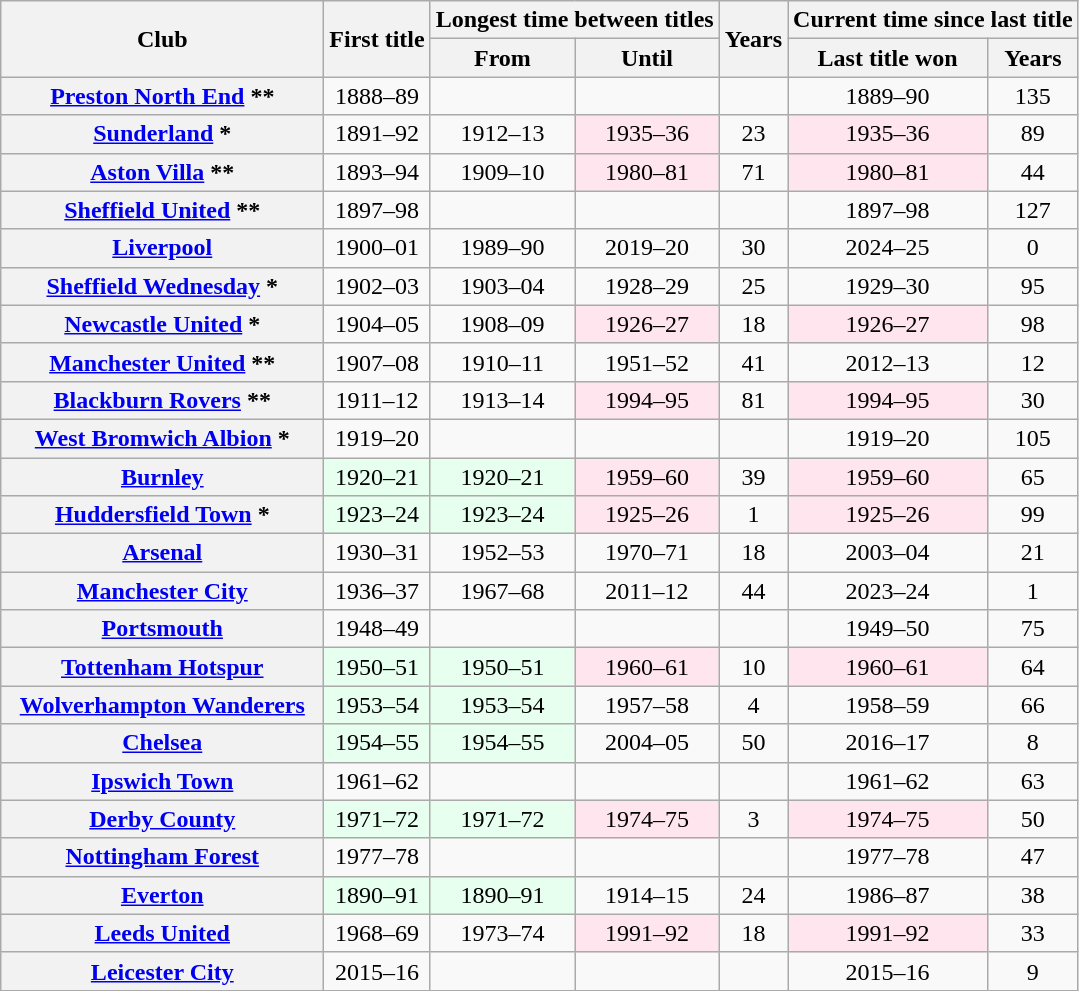<table class="wikitable sortable plainrowheaders" style="text-align:center;">
<tr>
<th scope="col" rowspan="2" style="width:13em;">Club</th>
<th scope="col" rowspan="2">First title</th>
<th scope="col" colspan="2">Longest time between titles</th>
<th scope="col" rowspan="2">Years</th>
<th scope="col" colspan="2">Current time since last title</th>
</tr>
<tr>
<th scope="col">From</th>
<th scope="col">Until</th>
<th scope="col">Last title won</th>
<th scope="col">Years</th>
</tr>
<tr>
<th scope="row"><a href='#'>Preston North End</a> **</th>
<td>1888–89</td>
<td></td>
<td></td>
<td></td>
<td>1889–90</td>
<td>135</td>
</tr>
<tr>
<th scope="row"><a href='#'>Sunderland</a> *</th>
<td>1891–92</td>
<td>1912–13</td>
<td style="background:#FFE6EE">1935–36</td>
<td>23</td>
<td style="background:#FFE6EE">1935–36</td>
<td>89</td>
</tr>
<tr>
<th scope="row"><a href='#'>Aston Villa</a> **</th>
<td>1893–94</td>
<td>1909–10</td>
<td style="background:#FFE6EE">1980–81</td>
<td>71</td>
<td style="background:#FFE6EE">1980–81</td>
<td>44</td>
</tr>
<tr>
<th scope="row"><a href='#'>Sheffield United</a> **</th>
<td>1897–98</td>
<td></td>
<td></td>
<td></td>
<td>1897–98</td>
<td>127</td>
</tr>
<tr>
<th scope="row"><a href='#'>Liverpool</a></th>
<td>1900–01</td>
<td>1989–90</td>
<td>2019–20</td>
<td>30</td>
<td>2024–25</td>
<td>0</td>
</tr>
<tr>
<th scope="row"><a href='#'>Sheffield Wednesday</a> *</th>
<td>1902–03</td>
<td>1903–04</td>
<td>1928–29</td>
<td>25</td>
<td>1929–30</td>
<td>95</td>
</tr>
<tr>
<th scope="row"><a href='#'>Newcastle United</a> *</th>
<td>1904–05</td>
<td>1908–09</td>
<td style="background:#FFE6EE">1926–27</td>
<td>18</td>
<td style="background:#FFE6EE">1926–27</td>
<td>98</td>
</tr>
<tr>
<th scope="row"><a href='#'>Manchester United</a> **</th>
<td>1907–08</td>
<td>1910–11</td>
<td>1951–52</td>
<td>41</td>
<td>2012–13</td>
<td>12</td>
</tr>
<tr>
<th scope="row"><a href='#'>Blackburn Rovers</a> **</th>
<td>1911–12</td>
<td>1913–14</td>
<td style="background:#FFE6EE">1994–95</td>
<td>81</td>
<td style="background:#FFE6EE">1994–95</td>
<td>30</td>
</tr>
<tr>
<th scope="row"><a href='#'>West Bromwich Albion</a> *</th>
<td>1919–20</td>
<td></td>
<td></td>
<td></td>
<td>1919–20</td>
<td>105</td>
</tr>
<tr>
<th scope="row"><a href='#'>Burnley</a></th>
<td style="background:#E6FFEE">1920–21</td>
<td style="background:#E6FFEE">1920–21</td>
<td style="background:#FFE6EE">1959–60</td>
<td>39</td>
<td style="background:#FFE6EE">1959–60</td>
<td>65</td>
</tr>
<tr>
<th scope="row"><a href='#'>Huddersfield Town</a> *</th>
<td style="background:#E6FFEE">1923–24</td>
<td style="background:#E6FFEE">1923–24</td>
<td style="background:#FFE6EE">1925–26</td>
<td>1</td>
<td style="background:#FFE6EE">1925–26</td>
<td>99</td>
</tr>
<tr>
<th scope="row"><a href='#'>Arsenal</a></th>
<td>1930–31</td>
<td>1952–53</td>
<td>1970–71</td>
<td>18</td>
<td>2003–04</td>
<td>21</td>
</tr>
<tr>
<th scope="row"><a href='#'>Manchester City</a></th>
<td>1936–37</td>
<td>1967–68</td>
<td>2011–12</td>
<td>44</td>
<td>2023–24</td>
<td>1</td>
</tr>
<tr>
<th scope="row"><a href='#'>Portsmouth</a></th>
<td>1948–49</td>
<td></td>
<td></td>
<td></td>
<td>1949–50</td>
<td>75</td>
</tr>
<tr>
<th scope="row"><a href='#'>Tottenham Hotspur</a></th>
<td style="background:#E6FFEE">1950–51</td>
<td style="background:#E6FFEE">1950–51</td>
<td style="background:#FFE6EE">1960–61</td>
<td>10</td>
<td style="background:#FFE6EE">1960–61</td>
<td>64</td>
</tr>
<tr>
<th scope="row"><a href='#'>Wolverhampton Wanderers</a></th>
<td style="background:#E6FFEE">1953–54</td>
<td style="background:#E6FFEE">1953–54</td>
<td>1957–58</td>
<td>4</td>
<td>1958–59</td>
<td>66</td>
</tr>
<tr>
<th scope="row"><a href='#'>Chelsea</a></th>
<td style="background:#E6FFEE">1954–55</td>
<td style="background:#E6FFEE">1954–55</td>
<td>2004–05</td>
<td>50</td>
<td>2016–17</td>
<td>8</td>
</tr>
<tr>
<th scope="row"><a href='#'>Ipswich Town</a></th>
<td>1961–62</td>
<td></td>
<td></td>
<td></td>
<td>1961–62</td>
<td>63</td>
</tr>
<tr>
<th scope="row"><a href='#'>Derby County</a></th>
<td style="background:#E6FFEE">1971–72</td>
<td style="background:#E6FFEE">1971–72</td>
<td style="background:#FFE6EE">1974–75</td>
<td>3</td>
<td style="background:#FFE6EE">1974–75</td>
<td>50</td>
</tr>
<tr>
<th scope="row"><a href='#'>Nottingham Forest</a></th>
<td>1977–78</td>
<td></td>
<td></td>
<td></td>
<td>1977–78</td>
<td>47</td>
</tr>
<tr>
<th scope="row"><a href='#'>Everton</a></th>
<td style="background:#E6FFEE">1890–91</td>
<td style="background:#E6FFEE">1890–91</td>
<td>1914–15</td>
<td>24</td>
<td>1986–87</td>
<td>38</td>
</tr>
<tr>
<th scope="row"><a href='#'>Leeds United</a></th>
<td>1968–69</td>
<td>1973–74</td>
<td style="background:#FFE6EE">1991–92</td>
<td>18</td>
<td style="background:#FFE6EE">1991–92</td>
<td>33</td>
</tr>
<tr>
<th scope="row"><a href='#'>Leicester City</a></th>
<td>2015–16</td>
<td></td>
<td></td>
<td></td>
<td>2015–16</td>
<td>9</td>
</tr>
</table>
